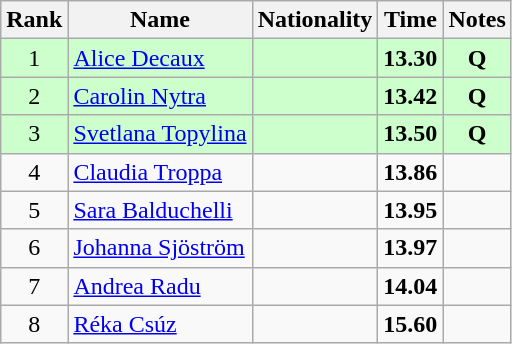<table class="wikitable sortable" style="text-align:center">
<tr>
<th>Rank</th>
<th>Name</th>
<th>Nationality</th>
<th>Time</th>
<th>Notes</th>
</tr>
<tr bgcolor=ccffcc>
<td>1</td>
<td align=left><a href='#'>Alice Decaux</a></td>
<td align=left></td>
<td><strong>13.30</strong></td>
<td><strong>Q</strong></td>
</tr>
<tr bgcolor=ccffcc>
<td>2</td>
<td align=left><a href='#'>Carolin Nytra</a></td>
<td align=left></td>
<td><strong>13.42</strong></td>
<td><strong>Q</strong></td>
</tr>
<tr bgcolor=ccffcc>
<td>3</td>
<td align=left><a href='#'>Svetlana Topylina</a></td>
<td align=left></td>
<td><strong>13.50</strong></td>
<td><strong>Q</strong></td>
</tr>
<tr>
<td>4</td>
<td align=left><a href='#'>Claudia Troppa</a></td>
<td align=left></td>
<td><strong>13.86</strong></td>
<td></td>
</tr>
<tr>
<td>5</td>
<td align=left><a href='#'>Sara Balduchelli</a></td>
<td align=left></td>
<td><strong>13.95</strong></td>
<td></td>
</tr>
<tr>
<td>6</td>
<td align=left><a href='#'>Johanna Sjöström</a></td>
<td align=left></td>
<td><strong>13.97</strong></td>
<td></td>
</tr>
<tr>
<td>7</td>
<td align=left><a href='#'>Andrea Radu</a></td>
<td align=left></td>
<td><strong>14.04</strong></td>
<td></td>
</tr>
<tr>
<td>8</td>
<td align=left><a href='#'>Réka Csúz</a></td>
<td align=left></td>
<td><strong>15.60</strong></td>
<td></td>
</tr>
</table>
